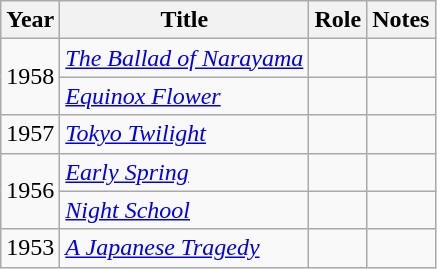<table class="wikitable sortable">
<tr>
<th>Year</th>
<th>Title</th>
<th>Role</th>
<th class="unsortable">Notes</th>
</tr>
<tr>
<td rowspan=2>1958</td>
<td><em><a href='#'>The Ballad of Narayama</a></em></td>
<td></td>
<td></td>
</tr>
<tr>
<td><em><a href='#'>Equinox Flower</a></em></td>
<td></td>
<td></td>
</tr>
<tr>
<td>1957</td>
<td><em><a href='#'>Tokyo Twilight</a></em></td>
<td></td>
<td></td>
</tr>
<tr>
<td rowspan=2>1956</td>
<td><em><a href='#'>Early Spring</a></em></td>
<td></td>
<td></td>
</tr>
<tr>
<td><em><a href='#'>Night School</a></em></td>
<td></td>
<td></td>
</tr>
<tr>
<td>1953</td>
<td><em><a href='#'>A Japanese Tragedy</a></em></td>
<td></td>
<td></td>
</tr>
</table>
